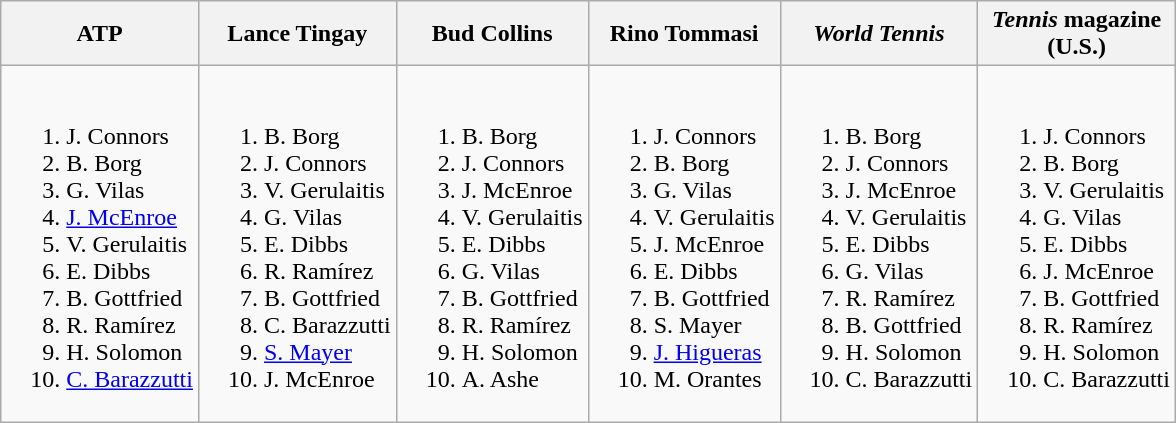<table class="wikitable">
<tr>
<th>ATP</th>
<th>Lance Tingay</th>
<th>Bud Collins</th>
<th>Rino Tommasi</th>
<th><em>World Tennis</em></th>
<th><em>Tennis</em> magazine<br>(U.S.)</th>
</tr>
<tr style="vertical-align: top;">
<td style="white-space: nowrap;"><br><ol><li> J. Connors</li><li> B. Borg</li><li> G. Vilas</li><li> <a href='#'>J. McEnroe</a></li><li> V. Gerulaitis</li><li> E. Dibbs</li><li> B. Gottfried</li><li> R. Ramírez</li><li> H. Solomon</li><li> <a href='#'>C. Barazzutti</a></li></ol></td>
<td style="white-space: nowrap;"><br><ol><li> B. Borg</li><li> J. Connors</li><li> V. Gerulaitis</li><li> G. Vilas</li><li> E. Dibbs</li><li> R. Ramírez</li><li> B. Gottfried</li><li> C. Barazzutti</li><li> <a href='#'>S. Mayer</a></li><li> J. McEnroe</li></ol></td>
<td style="white-space: nowrap;"><br><ol><li> B. Borg</li><li> J. Connors</li><li> J. McEnroe</li><li> V. Gerulaitis</li><li> E. Dibbs</li><li> G. Vilas</li><li> B. Gottfried</li><li> R. Ramírez</li><li> H. Solomon</li><li> A. Ashe</li></ol></td>
<td style="white-space: nowrap;"><br><ol><li> J. Connors</li><li> B. Borg</li><li> G. Vilas</li><li> V. Gerulaitis</li><li> J. McEnroe</li><li> E. Dibbs</li><li> B. Gottfried</li><li> S. Mayer</li><li> <a href='#'>J. Higueras</a></li><li> M. Orantes</li></ol></td>
<td style="white-space: nowrap;"><br><ol><li> B. Borg</li><li> J. Connors</li><li> J. McEnroe</li><li> V. Gerulaitis</li><li> E. Dibbs</li><li> G. Vilas</li><li> R. Ramírez</li><li> B. Gottfried</li><li> H. Solomon</li><li> C. Barazzutti</li></ol></td>
<td style="white-space: nowrap;"><br><ol><li> J. Connors</li><li> B. Borg</li><li> V. Gerulaitis</li><li> G. Vilas</li><li> E. Dibbs</li><li> J. McEnroe</li><li> B. Gottfried</li><li> R. Ramírez</li><li> H. Solomon</li><li> C. Barazzutti</li></ol></td>
</tr>
</table>
